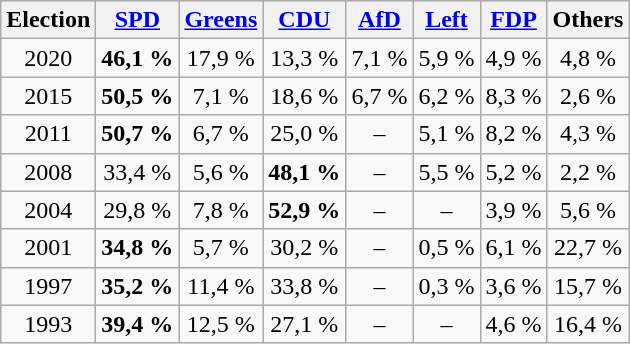<table class="wikitable zebra" style="text-align:center">
<tr class="hintergrundfarbe5">
<th style="text-align:left">Election</th>
<th><a href='#'>SPD</a></th>
<th><a href='#'>Greens</a></th>
<th><a href='#'>CDU</a></th>
<th><a href='#'>AfD</a></th>
<th><a href='#'>Left</a></th>
<th><a href='#'>FDP</a></th>
<th>Others</th>
</tr>
<tr>
<td>2020</td>
<td><strong>46,1 %</strong></td>
<td>17,9 %</td>
<td>13,3 %</td>
<td>7,1 %</td>
<td>5,9 %</td>
<td>4,9 %</td>
<td>4,8 %</td>
</tr>
<tr>
<td>2015</td>
<td><strong>50,5 %</strong></td>
<td>7,1 %</td>
<td>18,6 %</td>
<td>6,7 %</td>
<td>6,2 %</td>
<td>8,3 %</td>
<td>2,6 %</td>
</tr>
<tr>
<td>2011</td>
<td><strong>50,7 %</strong></td>
<td>6,7 %</td>
<td>25,0 %</td>
<td>–</td>
<td>5,1 %</td>
<td>8,2 %</td>
<td>4,3 %</td>
</tr>
<tr>
<td>2008</td>
<td>33,4 %</td>
<td>5,6 %</td>
<td><strong>48,1 %</strong></td>
<td>–</td>
<td>5,5 %</td>
<td>5,2 %</td>
<td>2,2 %</td>
</tr>
<tr>
<td>2004</td>
<td>29,8 %</td>
<td>7,8 %</td>
<td><strong>52,9 %</strong></td>
<td>–</td>
<td>–</td>
<td>3,9 %</td>
<td>5,6 %</td>
</tr>
<tr>
<td>2001</td>
<td><strong>34,8 %</strong></td>
<td>5,7 %</td>
<td>30,2 %</td>
<td>–</td>
<td>0,5 %</td>
<td>6,1 %</td>
<td>22,7 %</td>
</tr>
<tr>
<td>1997</td>
<td><strong>35,2 %</strong></td>
<td>11,4 %</td>
<td>33,8 %</td>
<td>–</td>
<td>0,3 %</td>
<td>3,6 %</td>
<td>15,7 %</td>
</tr>
<tr>
<td>1993</td>
<td><strong>39,4 %</strong></td>
<td>12,5 %</td>
<td>27,1 %</td>
<td>–</td>
<td>–</td>
<td>4,6 %</td>
<td>16,4 %</td>
</tr>
</table>
